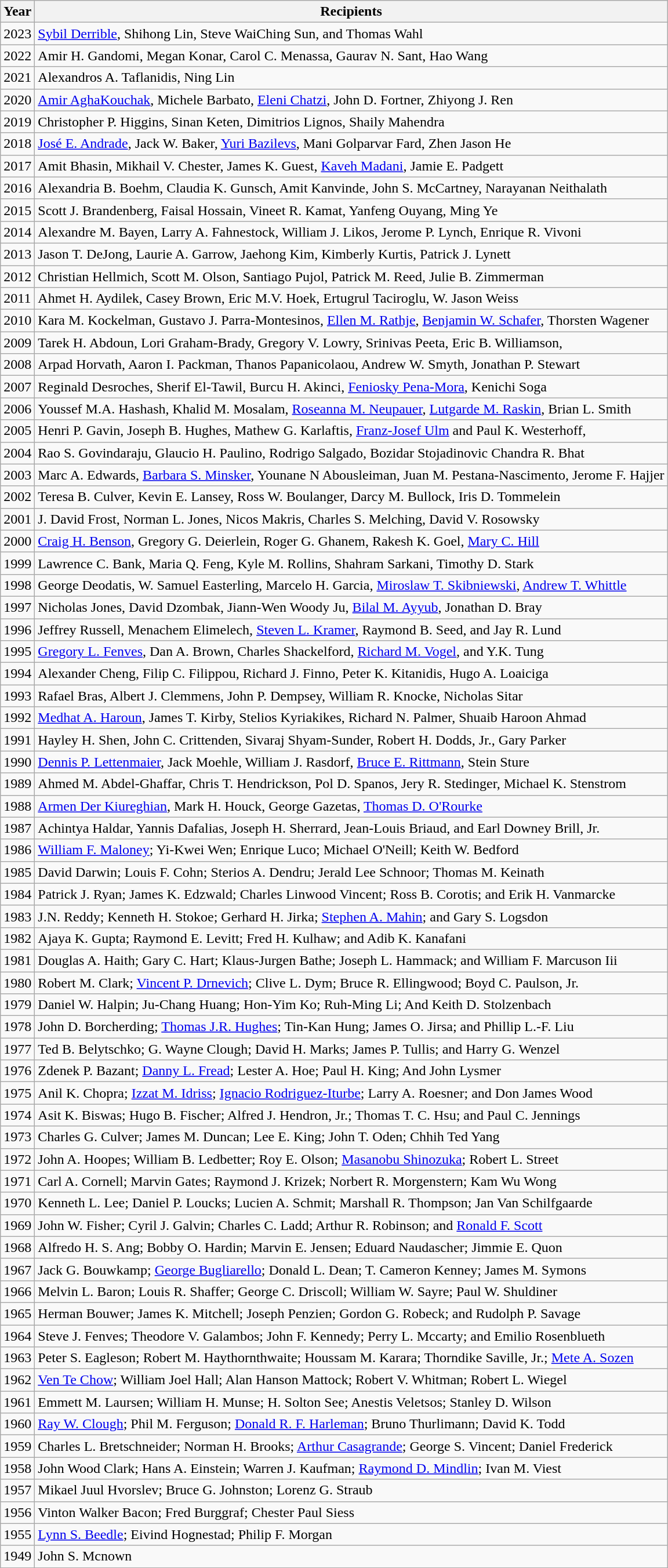<table class="wikitable">
<tr>
<th>Year</th>
<th>Recipients</th>
</tr>
<tr>
<td>2023</td>
<td><a href='#'>Sybil Derrible</a>, Shihong Lin, Steve WaiChing Sun, and Thomas Wahl</td>
</tr>
<tr>
<td>2022</td>
<td>Amir H. Gandomi, Megan Konar, Carol C. Menassa, Gaurav N. Sant, Hao Wang</td>
</tr>
<tr>
<td>2021</td>
<td>Alexandros A. Taflanidis, Ning Lin</td>
</tr>
<tr>
<td>2020</td>
<td><a href='#'>Amir AghaKouchak</a>, Michele Barbato, <a href='#'>Eleni Chatzi</a>, John D. Fortner, Zhiyong J. Ren</td>
</tr>
<tr>
<td>2019</td>
<td>Christopher P. Higgins, Sinan Keten, Dimitrios Lignos, Shaily Mahendra</td>
</tr>
<tr>
<td>2018</td>
<td><a href='#'>José E. Andrade</a>, Jack W. Baker, <a href='#'>Yuri Bazilevs</a>, Mani Golparvar Fard, Zhen Jason He</td>
</tr>
<tr>
<td>2017</td>
<td>Amit Bhasin, Mikhail V. Chester, James K. Guest, <a href='#'>Kaveh Madani</a>, Jamie E. Padgett </td>
</tr>
<tr>
<td>2016</td>
<td>Alexandria B. Boehm, Claudia K. Gunsch, Amit Kanvinde, John S. McCartney, Narayanan Neithalath</td>
</tr>
<tr>
<td>2015</td>
<td>Scott J. Brandenberg, Faisal Hossain, Vineet R. Kamat, Yanfeng Ouyang, Ming Ye</td>
</tr>
<tr>
<td>2014</td>
<td>Alexandre M. Bayen, Larry A. Fahnestock, William J. Likos, Jerome P. Lynch, Enrique R. Vivoni</td>
</tr>
<tr>
<td>2013</td>
<td>Jason T. DeJong, Laurie A. Garrow, Jaehong Kim, Kimberly Kurtis, Patrick J. Lynett</td>
</tr>
<tr>
<td>2012</td>
<td>Christian Hellmich, Scott M. Olson, Santiago Pujol, Patrick M. Reed, Julie B. Zimmerman</td>
</tr>
<tr>
<td>2011</td>
<td>Ahmet H. Aydilek, Casey Brown, Eric M.V. Hoek, Ertugrul Taciroglu, W. Jason Weiss</td>
</tr>
<tr>
<td>2010</td>
<td>Kara M. Kockelman,  Gustavo J. Parra-Montesinos, <a href='#'>Ellen M. Rathje</a>,  <a href='#'>Benjamin W. Schafer</a>,  Thorsten Wagener</td>
</tr>
<tr>
<td>2009</td>
<td>Tarek H. Abdoun,  Lori Graham-Brady,  Gregory V. Lowry,  Srinivas Peeta, Eric B. Williamson,</td>
</tr>
<tr>
<td>2008</td>
<td>Arpad Horvath,  Aaron I. Packman,  Thanos Papanicolaou, Andrew W. Smyth, Jonathan P. Stewart</td>
</tr>
<tr>
<td>2007</td>
<td>Reginald Desroches,  Sherif El-Tawil, Burcu H. Akinci,  <a href='#'>Feniosky Pena-Mora</a>, Kenichi Soga</td>
</tr>
<tr>
<td>2006</td>
<td>Youssef M.A. Hashash,  Khalid M. Mosalam,  <a href='#'>Roseanna M. Neupauer</a>,  <a href='#'>Lutgarde M. Raskin</a>, Brian L. Smith</td>
</tr>
<tr>
<td>2005</td>
<td>Henri P. Gavin, Joseph B. Hughes, Mathew G. Karlaftis, <a href='#'>Franz-Josef Ulm</a> and Paul K. Westerhoff,</td>
</tr>
<tr>
<td>2004</td>
<td>Rao S. Govindaraju, Glaucio H. Paulino, Rodrigo Salgado, Bozidar Stojadinovic Chandra R. Bhat</td>
</tr>
<tr>
<td>2003</td>
<td>Marc A. Edwards, <a href='#'>Barbara S. Minsker</a>, Younane N  Abousleiman, Juan M. Pestana-Nascimento, Jerome F. Hajjer</td>
</tr>
<tr>
<td>2002</td>
<td>Teresa B. Culver, Kevin E. Lansey, Ross W. Boulanger, Darcy M. Bullock, Iris D. Tommelein</td>
</tr>
<tr>
<td>2001</td>
<td>J. David Frost, Norman L. Jones, Nicos Makris, Charles S. Melching, David V. Rosowsky</td>
</tr>
<tr>
<td>2000</td>
<td><a href='#'>Craig H. Benson</a>, Gregory G. Deierlein, Roger G. Ghanem, Rakesh K. Goel, <a href='#'>Mary C. Hill</a></td>
</tr>
<tr>
<td>1999</td>
<td>Lawrence C. Bank, Maria Q. Feng, Kyle M. Rollins, Shahram Sarkani, Timothy D. Stark</td>
</tr>
<tr>
<td>1998</td>
<td>George Deodatis, W. Samuel Easterling, Marcelo H. Garcia, <a href='#'>Miroslaw T. Skibniewski</a>, <a href='#'>Andrew T. Whittle</a></td>
</tr>
<tr>
<td>1997</td>
<td>Nicholas Jones, David Dzombak, Jiann-Wen Woody Ju, <a href='#'>Bilal M. Ayyub</a>, Jonathan D. Bray</td>
</tr>
<tr>
<td>1996</td>
<td>Jeffrey Russell, Menachem Elimelech, <a href='#'>Steven L. Kramer</a>, Raymond B. Seed, and Jay R. Lund</td>
</tr>
<tr>
<td>1995</td>
<td><a href='#'>Gregory L. Fenves</a>, Dan A. Brown, Charles Shackelford, <a href='#'>Richard M. Vogel</a>, and Y.K. Tung</td>
</tr>
<tr>
<td>1994</td>
<td>Alexander Cheng, Filip C. Filippou, Richard J. Finno, Peter K. Kitanidis, Hugo A. Loaiciga</td>
</tr>
<tr>
<td>1993</td>
<td>Rafael Bras, Albert J. Clemmens, John P. Dempsey, William R. Knocke, Nicholas Sitar</td>
</tr>
<tr>
<td>1992</td>
<td><a href='#'>Medhat A. Haroun</a>, James T. Kirby, Stelios Kyriakikes, Richard N. Palmer, Shuaib Haroon Ahmad</td>
</tr>
<tr>
<td>1991</td>
<td>Hayley H. Shen, John C. Crittenden, Sivaraj Shyam-Sunder, Robert H. Dodds, Jr., Gary Parker</td>
</tr>
<tr>
<td>1990</td>
<td><a href='#'>Dennis P. Lettenmaier</a>, Jack Moehle, William J. Rasdorf, <a href='#'>Bruce E. Rittmann</a>, Stein Sture</td>
</tr>
<tr>
<td>1989</td>
<td>Ahmed M. Abdel-Ghaffar, Chris T. Hendrickson, Pol D. Spanos, Jery R. Stedinger, Michael K. Stenstrom</td>
</tr>
<tr>
<td>1988</td>
<td><a href='#'>Armen Der Kiureghian</a>, Mark H. Houck, George Gazetas, <a href='#'>Thomas D. O'Rourke</a></td>
</tr>
<tr>
<td>1987</td>
<td>Achintya Haldar, Yannis Dafalias, Joseph H. Sherrard, Jean-Louis Briaud, and Earl Downey Brill, Jr.</td>
</tr>
<tr>
<td>1986</td>
<td><a href='#'>William F. Maloney</a>; Yi-Kwei Wen; Enrique Luco; Michael O'Neill; Keith W. Bedford</td>
</tr>
<tr>
<td>1985</td>
<td>David Darwin; Louis F. Cohn; Sterios A. Dendru; Jerald Lee Schnoor; Thomas M. Keinath</td>
</tr>
<tr>
<td>1984</td>
<td>Patrick J. Ryan; James K. Edzwald; Charles Linwood Vincent; Ross B. Corotis; and Erik H. Vanmarcke</td>
</tr>
<tr>
<td>1983</td>
<td>J.N. Reddy; Kenneth H. Stokoe; Gerhard H. Jirka; <a href='#'>Stephen A. Mahin</a>; and Gary S. Logsdon</td>
</tr>
<tr>
<td>1982</td>
<td>Ajaya K. Gupta; Raymond E. Levitt; Fred H. Kulhaw; and Adib K. Kanafani</td>
</tr>
<tr>
<td>1981</td>
<td>Douglas A. Haith; Gary C. Hart; Klaus-Jurgen Bathe; Joseph L. Hammack; and William F. Marcuson Iii</td>
</tr>
<tr>
<td>1980</td>
<td>Robert M. Clark; <a href='#'>Vincent P. Drnevich</a>; Clive L. Dym; Bruce R. Ellingwood; Boyd C. Paulson, Jr.</td>
</tr>
<tr>
<td>1979</td>
<td>Daniel W. Halpin; Ju-Chang Huang; Hon-Yim Ko; Ruh-Ming Li; And Keith D. Stolzenbach</td>
</tr>
<tr>
<td>1978</td>
<td>John D. Borcherding; <a href='#'>Thomas J.R. Hughes</a>; Tin-Kan Hung; James O. Jirsa; and Phillip L.-F. Liu</td>
</tr>
<tr>
<td>1977</td>
<td>Ted B. Belytschko; G. Wayne Clough; David H. Marks; James P. Tullis; and Harry G. Wenzel</td>
</tr>
<tr>
<td>1976</td>
<td>Zdenek P. Bazant; <a href='#'>Danny L. Fread</a>; Lester A. Hoe; Paul H. King; And John Lysmer</td>
</tr>
<tr>
<td>1975</td>
<td>Anil K. Chopra; <a href='#'>Izzat M. Idriss</a>; <a href='#'>Ignacio Rodriguez-Iturbe</a>; Larry A. Roesner; and Don James Wood</td>
</tr>
<tr>
<td>1974</td>
<td>Asit K. Biswas; Hugo B. Fischer; Alfred J. Hendron, Jr.; Thomas T. C. Hsu; and Paul C. Jennings</td>
</tr>
<tr>
<td>1973</td>
<td>Charles G. Culver; James M. Duncan; Lee E. King; John T. Oden; Chhih Ted Yang</td>
</tr>
<tr>
<td>1972</td>
<td>John A. Hoopes; William B. Ledbetter; Roy E. Olson; <a href='#'>Masanobu Shinozuka</a>; Robert L. Street</td>
</tr>
<tr>
<td>1971</td>
<td>Carl A. Cornell; Marvin Gates; Raymond J. Krizek; Norbert R. Morgenstern; Kam Wu Wong</td>
</tr>
<tr>
<td>1970</td>
<td>Kenneth L. Lee; Daniel P. Loucks; Lucien A. Schmit; Marshall R. Thompson; Jan Van Schilfgaarde</td>
</tr>
<tr>
<td>1969</td>
<td>John W. Fisher; Cyril J. Galvin; Charles C. Ladd; Arthur R. Robinson; and <a href='#'>Ronald F. Scott</a></td>
</tr>
<tr>
<td>1968</td>
<td>Alfredo H. S. Ang; Bobby O. Hardin; Marvin E. Jensen; Eduard Naudascher; Jimmie E. Quon</td>
</tr>
<tr>
<td>1967</td>
<td>Jack G. Bouwkamp; <a href='#'>George Bugliarello</a>; Donald L. Dean; T. Cameron Kenney; James M. Symons</td>
</tr>
<tr>
<td>1966</td>
<td>Melvin L. Baron; Louis R. Shaffer; George C. Driscoll; William W. Sayre; Paul W. Shuldiner</td>
</tr>
<tr>
<td>1965</td>
<td>Herman Bouwer; James K. Mitchell; Joseph Penzien; Gordon G. Robeck; and Rudolph P. Savage</td>
</tr>
<tr>
<td>1964</td>
<td>Steve J. Fenves; Theodore V. Galambos; John F. Kennedy; Perry L. Mccarty; and Emilio Rosenblueth</td>
</tr>
<tr>
<td>1963</td>
<td>Peter S. Eagleson; Robert M. Haythornthwaite; Houssam M. Karara; Thorndike Saville, Jr.; <a href='#'>Mete A. Sozen</a></td>
</tr>
<tr>
<td>1962</td>
<td><a href='#'>Ven Te Chow</a>; William Joel Hall; Alan Hanson Mattock; Robert V. Whitman; Robert L. Wiegel</td>
</tr>
<tr>
<td>1961</td>
<td>Emmett M. Laursen; William H. Munse; H. Solton See; Anestis Veletsos; Stanley D. Wilson</td>
</tr>
<tr>
<td>1960</td>
<td><a href='#'>Ray W. Clough</a>; Phil M. Ferguson; <a href='#'>Donald R. F. Harleman</a>; Bruno Thurlimann; David K. Todd</td>
</tr>
<tr>
<td>1959</td>
<td>Charles L. Bretschneider; Norman H. Brooks; <a href='#'>Arthur Casagrande</a>; George S. Vincent; Daniel Frederick</td>
</tr>
<tr>
<td>1958</td>
<td>John Wood Clark; Hans A. Einstein; Warren J. Kaufman; <a href='#'>Raymond D. Mindlin</a>; Ivan M. Viest</td>
</tr>
<tr>
<td>1957</td>
<td>Mikael Juul Hvorslev; Bruce G. Johnston; Lorenz G. Straub</td>
</tr>
<tr>
<td>1956</td>
<td>Vinton Walker Bacon; Fred Burggraf; Chester Paul Siess</td>
</tr>
<tr>
<td>1955</td>
<td><a href='#'>Lynn S. Beedle</a>; Eivind Hognestad; Philip F. Morgan</td>
</tr>
<tr>
<td>1949</td>
<td>John S. Mcnown</td>
</tr>
</table>
